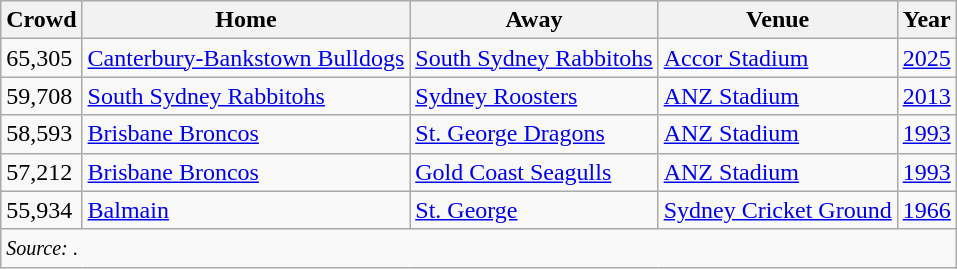<table class="wikitable">
<tr>
<th>Crowd</th>
<th>Home</th>
<th>Away</th>
<th>Venue</th>
<th>Year</th>
</tr>
<tr>
<td>65,305</td>
<td><a href='#'>Canterbury-Bankstown Bulldogs</a></td>
<td><a href='#'>South Sydney Rabbitohs</a></td>
<td><a href='#'>Accor Stadium</a></td>
<td><a href='#'>2025</a></td>
</tr>
<tr>
<td>59,708</td>
<td><a href='#'>South Sydney Rabbitohs</a></td>
<td><a href='#'>Sydney Roosters</a></td>
<td><a href='#'>ANZ Stadium</a></td>
<td><a href='#'>2013</a></td>
</tr>
<tr>
<td>58,593</td>
<td><a href='#'>Brisbane Broncos</a></td>
<td><a href='#'>St. George Dragons</a></td>
<td><a href='#'>ANZ Stadium</a></td>
<td><a href='#'>1993</a></td>
</tr>
<tr>
<td>57,212</td>
<td><a href='#'>Brisbane Broncos</a></td>
<td><a href='#'>Gold Coast Seagulls</a></td>
<td><a href='#'>ANZ Stadium</a></td>
<td><a href='#'>1993</a></td>
</tr>
<tr>
<td>55,934</td>
<td><a href='#'>Balmain</a></td>
<td><a href='#'>St. George</a></td>
<td><a href='#'>Sydney Cricket Ground</a></td>
<td><a href='#'>1966</a></td>
</tr>
<tr>
<td colspan="5"><small><em>Source: </em>.</small></td>
</tr>
</table>
